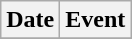<table class="wikitable">
<tr>
<th>Date</th>
<th>Event</th>
</tr>
<tr>
</tr>
</table>
